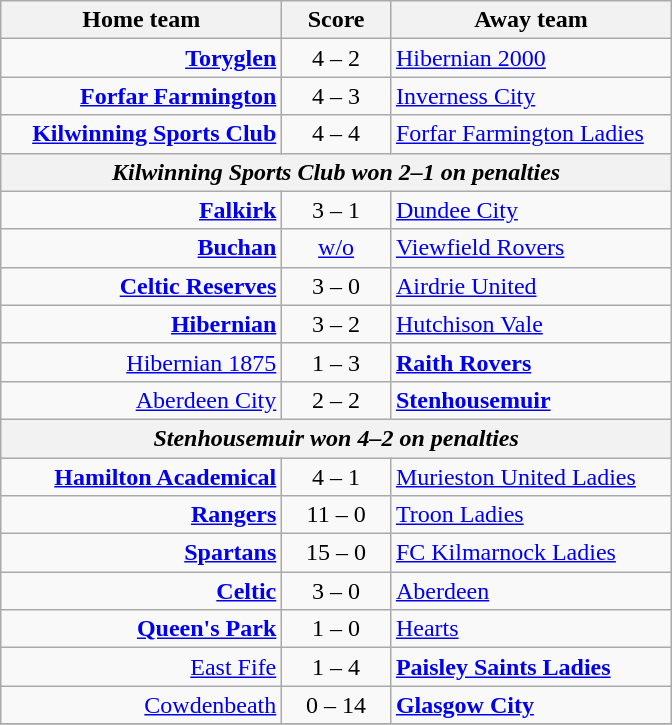<table class="wikitable" style="border-collapse: collapse;">
<tr>
<th align="right" width="180">Home team</th>
<th align="center" width="65"> Score </th>
<th align="left" width="180">Away team</th>
</tr>
<tr>
<td style="text-align: right;"><strong><a href='#'>Toryglen</a></strong></td>
<td style="text-align: center;">4 – 2</td>
<td style="text-align: left;"><a href='#'>Hibernian 2000</a></td>
</tr>
<tr>
<td style="text-align: right;"><strong><a href='#'>Forfar Farmington</a></strong></td>
<td style="text-align: center;">4 – 3</td>
<td style="text-align: left;"><a href='#'>Inverness City</a></td>
</tr>
<tr>
<td style="text-align: right;"><strong><a href='#'>Kilwinning Sports Club</a></strong></td>
<td style="text-align: center;">4 – 4</td>
<td style="text-align: left;"><a href='#'>Forfar Farmington Ladies</a></td>
</tr>
<tr>
<th colspan="5"><em>Kilwinning Sports Club won 2–1 on penalties</em></th>
</tr>
<tr>
<td style="text-align: right;"><strong><a href='#'>Falkirk</a></strong></td>
<td style="text-align: center;">3 – 1</td>
<td style="text-align: left;"><a href='#'>Dundee City</a></td>
</tr>
<tr>
<td style="text-align: right;"><strong><a href='#'>Buchan</a></strong></td>
<td style="text-align: center;"><a href='#'>w/o</a></td>
<td style="text-align: left;"><a href='#'>Viewfield Rovers</a></td>
</tr>
<tr>
<td style="text-align: right;"><strong><a href='#'>Celtic Reserves</a></strong></td>
<td style="text-align: center;">3 – 0</td>
<td style="text-align: left;"><a href='#'>Airdrie United</a></td>
</tr>
<tr>
<td style="text-align: right;"><strong><a href='#'>Hibernian</a></strong></td>
<td style="text-align: center;">3 – 2</td>
<td style="text-align: left;"><a href='#'>Hutchison Vale</a></td>
</tr>
<tr>
<td style="text-align: right;"><a href='#'>Hibernian 1875</a></td>
<td style="text-align: center;">1 – 3</td>
<td style="text-align: left;"><strong><a href='#'>Raith Rovers</a></strong></td>
</tr>
<tr>
<td style="text-align: right;"><a href='#'>Aberdeen City</a></td>
<td style="text-align: center;">2 – 2</td>
<td style="text-align: left;"><strong><a href='#'>Stenhousemuir</a></strong></td>
</tr>
<tr>
<th colspan="5"><em>Stenhousemuir won 4–2 on penalties</em></th>
</tr>
<tr>
<td style="text-align: right;"><strong><a href='#'>Hamilton Academical</a></strong></td>
<td style="text-align: center;">4 – 1</td>
<td style="text-align: left;"><a href='#'>Murieston United Ladies</a></td>
</tr>
<tr>
<td style="text-align: right;"><strong><a href='#'>Rangers</a></strong></td>
<td style="text-align: center;">11 – 0</td>
<td style="text-align: left;"><a href='#'>Troon Ladies</a></td>
</tr>
<tr>
<td style="text-align: right;"><strong><a href='#'>Spartans</a></strong></td>
<td style="text-align: center;">15 – 0</td>
<td style="text-align: left;"><a href='#'>FC Kilmarnock Ladies</a></td>
</tr>
<tr>
<td style="text-align: right;"><strong><a href='#'>Celtic</a></strong></td>
<td style="text-align: center;">3 – 0</td>
<td style="text-align: left;"><a href='#'>Aberdeen</a></td>
</tr>
<tr>
<td style="text-align: right;"><strong><a href='#'>Queen's Park</a></strong></td>
<td style="text-align: center;">1 – 0</td>
<td style="text-align: left;"><a href='#'>Hearts</a></td>
</tr>
<tr>
<td style="text-align: right;"><a href='#'>East Fife</a></td>
<td style="text-align: center;">1 – 4</td>
<td style="text-align: left;"><strong><a href='#'>Paisley Saints Ladies</a></strong></td>
</tr>
<tr>
<td style="text-align: right;"><a href='#'>Cowdenbeath</a></td>
<td style="text-align: center;">0 – 14</td>
<td style="text-align: left;"><strong><a href='#'>Glasgow City</a></strong></td>
</tr>
<tr>
</tr>
</table>
